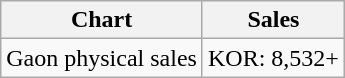<table class="wikitable">
<tr>
<th>Chart</th>
<th>Sales</th>
</tr>
<tr>
<td>Gaon physical sales</td>
<td align="center">KOR: 8,532+</td>
</tr>
</table>
